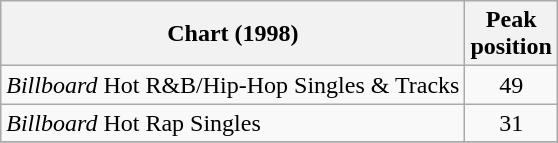<table class="wikitable">
<tr>
<th>Chart (1998)</th>
<th>Peak<br>position</th>
</tr>
<tr>
<td><em>Billboard</em> Hot R&B/Hip-Hop Singles & Tracks</td>
<td align="center">49</td>
</tr>
<tr>
<td><em>Billboard</em> Hot Rap Singles</td>
<td align="center">31</td>
</tr>
<tr>
</tr>
</table>
